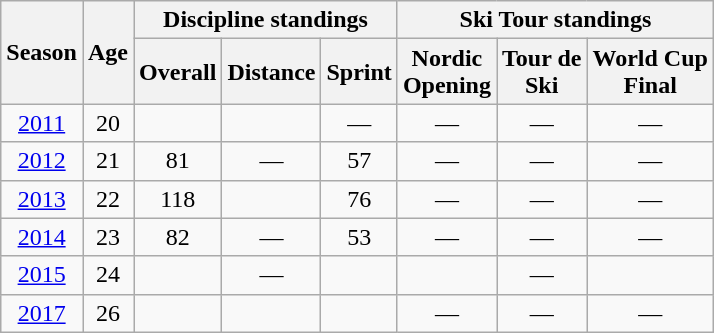<table class="wikitable" style="text-align: center;">
<tr>
<th rowspan="2" scope="col">Season</th>
<th rowspan="2" scope="col">Age</th>
<th colspan="3" scope="col">Discipline standings</th>
<th colspan="3" scope="col">Ski Tour standings</th>
</tr>
<tr>
<th scope="col">Overall</th>
<th scope="col">Distance</th>
<th scope="col">Sprint</th>
<th scope="col">Nordic<br>Opening</th>
<th scope="col">Tour de<br>Ski</th>
<th scope="col">World Cup<br>Final</th>
</tr>
<tr>
<td><a href='#'>2011</a></td>
<td>20</td>
<td></td>
<td></td>
<td>—</td>
<td>—</td>
<td>—</td>
<td>—</td>
</tr>
<tr>
<td><a href='#'>2012</a></td>
<td>21</td>
<td>81</td>
<td>—</td>
<td>57</td>
<td>—</td>
<td>—</td>
<td>—</td>
</tr>
<tr>
<td><a href='#'>2013</a></td>
<td>22</td>
<td>118</td>
<td></td>
<td>76</td>
<td>—</td>
<td>—</td>
<td>—</td>
</tr>
<tr>
<td><a href='#'>2014</a></td>
<td>23</td>
<td>82</td>
<td>—</td>
<td>53</td>
<td>—</td>
<td>—</td>
<td>—</td>
</tr>
<tr>
<td><a href='#'>2015</a></td>
<td>24</td>
<td></td>
<td>—</td>
<td></td>
<td></td>
<td>—</td>
<td></td>
</tr>
<tr>
<td><a href='#'>2017</a></td>
<td>26</td>
<td></td>
<td></td>
<td></td>
<td>—</td>
<td>—</td>
<td>—</td>
</tr>
</table>
